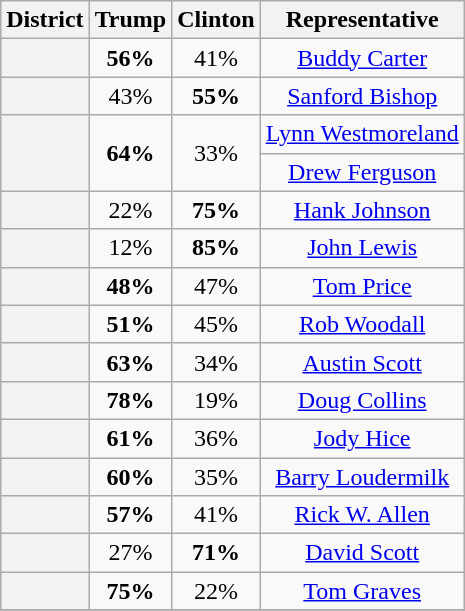<table class=wikitable>
<tr>
<th>District</th>
<th>Trump</th>
<th>Clinton</th>
<th>Representative</th>
</tr>
<tr align=center>
<th></th>
<td><strong>56%</strong></td>
<td>41%</td>
<td><a href='#'>Buddy Carter</a></td>
</tr>
<tr align=center>
<th></th>
<td>43%</td>
<td><strong>55%</strong></td>
<td><a href='#'>Sanford Bishop</a></td>
</tr>
<tr align=center>
<th rowspan=2 ></th>
<td rowspan=2><strong>64%</strong></td>
<td rowspan=2>33%</td>
<td><a href='#'>Lynn Westmoreland</a></td>
</tr>
<tr align=center>
<td><a href='#'>Drew Ferguson</a></td>
</tr>
<tr align=center>
<th></th>
<td>22%</td>
<td><strong>75%</strong></td>
<td><a href='#'>Hank Johnson</a></td>
</tr>
<tr align=center>
<th></th>
<td>12%</td>
<td><strong>85%</strong></td>
<td><a href='#'>John Lewis</a></td>
</tr>
<tr align=center>
<th></th>
<td><strong>48%</strong></td>
<td>47%</td>
<td><a href='#'>Tom Price</a></td>
</tr>
<tr align=center>
<th></th>
<td><strong>51%</strong></td>
<td>45%</td>
<td><a href='#'>Rob Woodall</a></td>
</tr>
<tr align=center>
<th></th>
<td><strong>63%</strong></td>
<td>34%</td>
<td><a href='#'>Austin Scott</a></td>
</tr>
<tr align=center>
<th></th>
<td><strong>78%</strong></td>
<td>19%</td>
<td><a href='#'>Doug Collins</a></td>
</tr>
<tr align=center>
<th></th>
<td><strong>61%</strong></td>
<td>36%</td>
<td><a href='#'>Jody Hice</a></td>
</tr>
<tr align=center>
<th></th>
<td><strong>60%</strong></td>
<td>35%</td>
<td><a href='#'>Barry Loudermilk</a></td>
</tr>
<tr align=center>
<th></th>
<td><strong>57%</strong></td>
<td>41%</td>
<td><a href='#'>Rick W. Allen</a></td>
</tr>
<tr align=center>
<th></th>
<td>27%</td>
<td><strong>71%</strong></td>
<td><a href='#'>David Scott</a></td>
</tr>
<tr align=center>
<th></th>
<td><strong>75%</strong></td>
<td>22%</td>
<td><a href='#'>Tom Graves</a></td>
</tr>
<tr align=center>
</tr>
</table>
